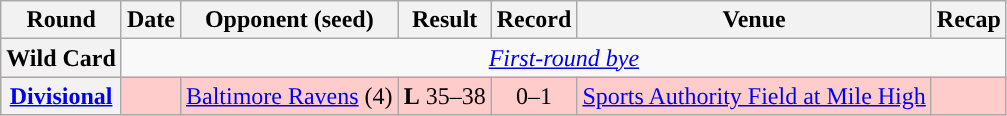<table class="wikitable" style="text-align:center">
<tr>
<th>Round</th>
<th>Date</th>
<th>Opponent (seed)</th>
<th>Result</th>
<th>Record</th>
<th>Venue</th>
<th>Recap</th>
</tr>
<tr>
<th>Wild Card</th>
<td colspan="6"><em><a href='#'>First-round bye</a></em></td>
</tr>
<tr style="background:#fcc">
<th><a href='#'>Divisional</a></th>
<td></td>
<td><a href='#'>Baltimore Ravens</a> (4)</td>
<td><strong>L</strong> 35–38 </td>
<td>0–1</td>
<td><a href='#'>Sports Authority Field at Mile High</a></td>
<td></td>
</tr>
</table>
